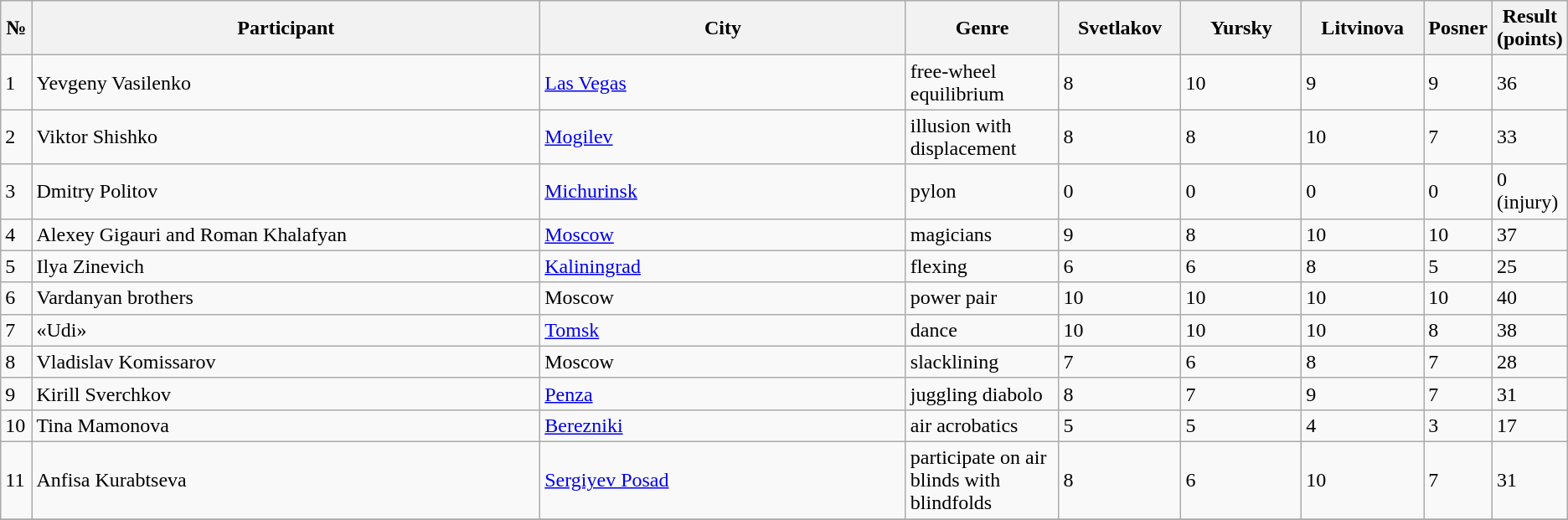<table class="wikitable">
<tr>
<th width="2%">№</th>
<th width="35%">Participant</th>
<th width="25%">City</th>
<th width="10%">Genre</th>
<th width="8%">Svetlakov</th>
<th width="8%">Yursky</th>
<th width="8%">Litvinova</th>
<th width="8%">Posner</th>
<th width="8%">Result (points)</th>
</tr>
<tr>
<td>1</td>
<td>Yevgeny Vasilenko</td>
<td><a href='#'>Las Vegas</a></td>
<td>free-wheel equilibrium</td>
<td>8</td>
<td>10</td>
<td>9</td>
<td>9</td>
<td>36</td>
</tr>
<tr>
<td>2</td>
<td>Viktor Shishko</td>
<td><a href='#'>Mogilev</a></td>
<td>illusion with displacement</td>
<td>8</td>
<td>8</td>
<td>10</td>
<td>7</td>
<td>33</td>
</tr>
<tr>
<td>3</td>
<td>Dmitry Politov</td>
<td><a href='#'>Michurinsk</a></td>
<td>pylon</td>
<td>0</td>
<td>0</td>
<td>0</td>
<td>0</td>
<td>0 (injury)</td>
</tr>
<tr>
<td>4</td>
<td>Alexey Gigauri and Roman Khalafyan</td>
<td><a href='#'>Moscow</a></td>
<td>magicians</td>
<td>9</td>
<td>8</td>
<td>10</td>
<td>10</td>
<td>37</td>
</tr>
<tr>
<td>5</td>
<td>Ilya Zinevich</td>
<td><a href='#'>Kaliningrad</a></td>
<td>flexing</td>
<td>6</td>
<td>6</td>
<td>8</td>
<td>5</td>
<td>25</td>
</tr>
<tr>
<td>6</td>
<td>Vardanyan brothers</td>
<td>Moscow</td>
<td>power pair</td>
<td>10</td>
<td>10</td>
<td>10</td>
<td>10</td>
<td>40</td>
</tr>
<tr>
<td>7</td>
<td>«Udi»</td>
<td><a href='#'>Tomsk</a></td>
<td>dance</td>
<td>10</td>
<td>10</td>
<td>10</td>
<td>8</td>
<td>38</td>
</tr>
<tr>
<td>8</td>
<td>Vladislav Komissarov</td>
<td>Moscow</td>
<td>slacklining</td>
<td>7</td>
<td>6</td>
<td>8</td>
<td>7</td>
<td>28</td>
</tr>
<tr>
<td>9</td>
<td>Kirill Sverchkov</td>
<td><a href='#'>Penza</a></td>
<td>juggling diabolo</td>
<td>8</td>
<td>7</td>
<td>9</td>
<td>7</td>
<td>31</td>
</tr>
<tr>
<td>10</td>
<td>Tina Mamonova</td>
<td><a href='#'>Berezniki</a></td>
<td>air acrobatics</td>
<td>5</td>
<td>5</td>
<td>4</td>
<td>3</td>
<td>17</td>
</tr>
<tr>
<td>11</td>
<td>Anfisa Kurabtseva</td>
<td><a href='#'>Sergiyev Posad</a></td>
<td>participate on air blinds with blindfolds</td>
<td>8</td>
<td>6</td>
<td>10</td>
<td>7</td>
<td>31</td>
</tr>
<tr>
</tr>
</table>
